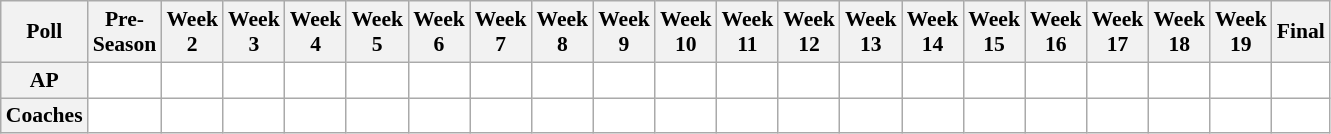<table class="wikitable" style="white-space:nowrap;font-size:90%">
<tr>
<th>Poll</th>
<th>Pre-<br>Season</th>
<th>Week<br>2</th>
<th>Week<br>3</th>
<th>Week<br>4</th>
<th>Week<br>5</th>
<th>Week<br>6</th>
<th>Week<br>7</th>
<th>Week<br>8</th>
<th>Week<br>9</th>
<th>Week<br>10</th>
<th>Week<br>11</th>
<th>Week<br>12</th>
<th>Week<br>13</th>
<th>Week<br>14</th>
<th>Week<br>15</th>
<th>Week<br>16</th>
<th>Week<br>17</th>
<th>Week<br>18</th>
<th>Week<br>19</th>
<th>Final</th>
</tr>
<tr style="text-align:center;">
<th>AP</th>
<td style="background:#FFF;"></td>
<td style="background:#FFF;"></td>
<td style="background:#FFF;"></td>
<td style="background:#FFF;"></td>
<td style="background:#FFF;"></td>
<td style="background:#FFF;"></td>
<td style="background:#FFF;"></td>
<td style="background:#FFF;"></td>
<td style="background:#FFF;"></td>
<td style="background:#FFF;"></td>
<td style="background:#FFF;"></td>
<td style="background:#FFF;"></td>
<td style="background:#FFF;"></td>
<td style="background:#FFF;"></td>
<td style="background:#FFF;"></td>
<td style="background:#FFF;"></td>
<td style="background:#FFF;"></td>
<td style="background:#FFF;"></td>
<td style="background:#FFF;"></td>
<td style="background:#FFF;"></td>
</tr>
<tr style="text-align:center;">
<th>Coaches</th>
<td style="background:#FFF;"></td>
<td style="background:#FFF;"></td>
<td style="background:#FFF;"></td>
<td style="background:#FFF;"></td>
<td style="background:#FFF;"></td>
<td style="background:#FFF;"></td>
<td style="background:#FFF;"></td>
<td style="background:#FFF;"></td>
<td style="background:#FFF;"></td>
<td style="background:#FFF;"></td>
<td style="background:#FFF;"></td>
<td style="background:#FFF;"></td>
<td style="background:#FFF;"></td>
<td style="background:#FFF;"></td>
<td style="background:#FFF;"></td>
<td style="background:#FFF;"></td>
<td style="background:#FFF;"></td>
<td style="background:#FFF;"></td>
<td style="background:#FFF;"></td>
<td style="background:#FFF;"></td>
</tr>
</table>
